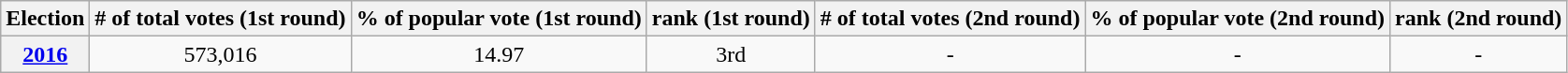<table class="wikitable" style="text-align:center">
<tr>
<th>Election</th>
<th># of total votes (1st round)</th>
<th>% of popular vote (1st round)</th>
<th>rank (1st round)</th>
<th># of total votes (2nd round)</th>
<th>% of popular vote (2nd round)</th>
<th>rank (2nd round)</th>
</tr>
<tr>
<th><a href='#'>2016</a></th>
<td>573,016</td>
<td>14.97</td>
<td>3rd</td>
<td>-</td>
<td>-</td>
<td>-</td>
</tr>
</table>
